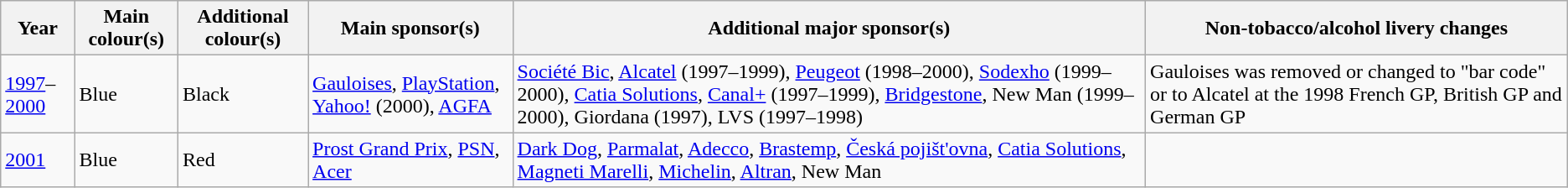<table class="wikitable">
<tr>
<th>Year</th>
<th>Main colour(s)</th>
<th>Additional colour(s)</th>
<th>Main sponsor(s)</th>
<th>Additional major sponsor(s)</th>
<th>Non-tobacco/alcohol livery changes</th>
</tr>
<tr>
<td><a href='#'>1997</a>–<a href='#'>2000</a></td>
<td>Blue</td>
<td>Black</td>
<td><a href='#'>Gauloises</a>, <a href='#'>PlayStation</a>, <a href='#'>Yahoo!</a> (2000), <a href='#'>AGFA</a></td>
<td><a href='#'>Société Bic</a>, <a href='#'>Alcatel</a> (1997–1999), <a href='#'>Peugeot</a> (1998–2000), <a href='#'>Sodexho</a> (1999–2000), <a href='#'>Catia Solutions</a>, <a href='#'>Canal+</a> (1997–1999), <a href='#'>Bridgestone</a>, New Man (1999–2000), Giordana (1997), LVS (1997–1998)</td>
<td>Gauloises was removed or changed to "bar code" or to Alcatel at the 1998 French GP, British GP and German GP</td>
</tr>
<tr>
<td><a href='#'>2001</a></td>
<td>Blue</td>
<td>Red</td>
<td><a href='#'>Prost Grand Prix</a>, <a href='#'>PSN</a>, <a href='#'>Acer</a></td>
<td><a href='#'>Dark Dog</a>, <a href='#'>Parmalat</a>, <a href='#'>Adecco</a>, <a href='#'>Brastemp</a>, <a href='#'>Česká pojišt'ovna</a>, <a href='#'>Catia Solutions</a>, <a href='#'>Magneti Marelli</a>, <a href='#'>Michelin</a>, <a href='#'>Altran</a>, New Man</td>
</tr>
</table>
